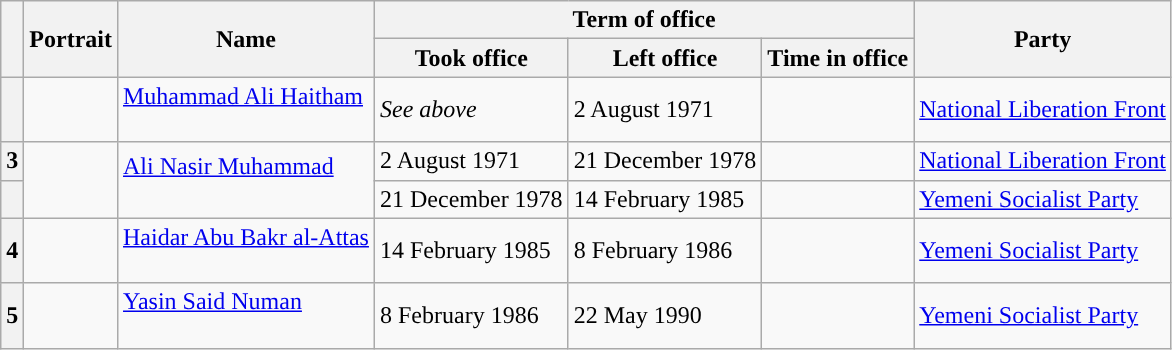<table class="wikitable">
<tr>
<th rowspan="2"></th>
<th rowspan="2">Portrait</th>
<th rowspan="2">Name<br></th>
<th colspan="3">Term of office</th>
<th rowspan="2">Party</th>
</tr>
<tr>
<th>Took office</th>
<th>Left office</th>
<th>Time in office</th>
</tr>
<tr>
<th style="background:"></th>
<td></td>
<td rowspan="1"><a href='#'>Muhammad Ali Haitham</a><br><br></td>
<td rowspan="1"><em>See above</em></td>
<td rowspan="1">2 August 1971<br></td>
<td></td>
<td rowspan="1"><a href='#'>National Liberation Front</a><br></td>
</tr>
<tr>
<th style="background:">3</th>
<td rowspan="2"></td>
<td rowspan="2"><a href='#'>Ali Nasir Muhammad</a><br><br></td>
<td rowspan="1">2 August 1971</td>
<td rowspan="1">21 December 1978</td>
<td></td>
<td rowspan="1"><a href='#'>National Liberation Front</a><br></td>
</tr>
<tr>
<th style="background:"></th>
<td rowspan="1">21 December 1978</td>
<td rowspan="1">14 February 1985<br></td>
<td></td>
<td rowspan="1"><a href='#'>Yemeni Socialist Party</a><br></td>
</tr>
<tr>
<th style="background:">4</th>
<td></td>
<td rowspan="1"><a href='#'>Haidar Abu Bakr al-Attas</a><br><br></td>
<td rowspan="1">14 February 1985<br></td>
<td rowspan="1">8 February 1986</td>
<td></td>
<td rowspan="1"><a href='#'>Yemeni Socialist Party</a><br></td>
</tr>
<tr>
<th style="background:">5</th>
<td></td>
<td rowspan="1"><a href='#'>Yasin Said Numan</a><br><br></td>
<td rowspan="1">8 February 1986</td>
<td rowspan="1">22 May 1990</td>
<td></td>
<td rowspan="1"><a href='#'>Yemeni Socialist Party</a><br></td>
</tr>
</table>
